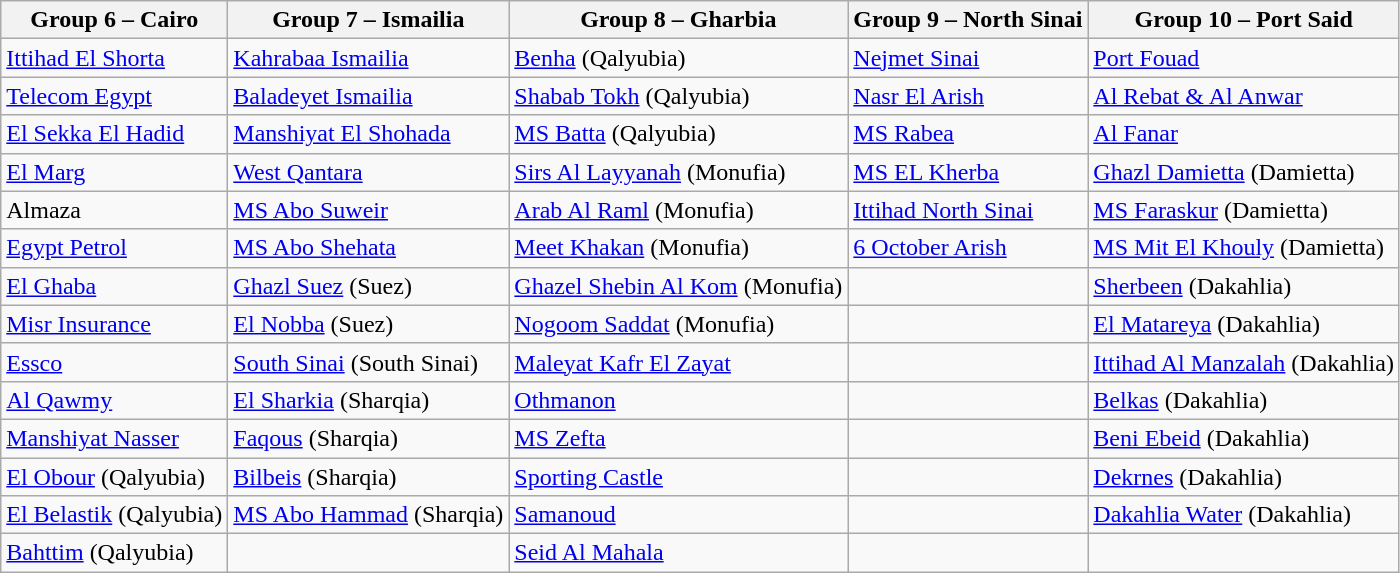<table class="wikitable">
<tr>
<th>Group 6 – Cairo</th>
<th>Group 7 – Ismailia</th>
<th>Group 8 – Gharbia</th>
<th>Group 9 – North Sinai</th>
<th>Group 10 – Port Said</th>
</tr>
<tr>
<td><a href='#'>Ittihad El Shorta</a></td>
<td><a href='#'>Kahrabaa Ismailia</a></td>
<td><a href='#'>Benha</a> (Qalyubia)</td>
<td><a href='#'>Nejmet Sinai</a></td>
<td><a href='#'>Port Fouad</a></td>
</tr>
<tr>
<td><a href='#'>Telecom Egypt</a></td>
<td><a href='#'>Baladeyet Ismailia</a></td>
<td><a href='#'>Shabab Tokh</a> (Qalyubia)</td>
<td><a href='#'>Nasr El Arish</a></td>
<td><a href='#'>Al Rebat & Al Anwar</a></td>
</tr>
<tr>
<td><a href='#'>El Sekka El Hadid</a></td>
<td><a href='#'>Manshiyat El Shohada</a></td>
<td><a href='#'>MS Batta</a> (Qalyubia)</td>
<td><a href='#'>MS Rabea</a></td>
<td><a href='#'>Al Fanar</a></td>
</tr>
<tr>
<td><a href='#'>El Marg</a></td>
<td><a href='#'>West Qantara</a></td>
<td><a href='#'>Sirs Al Layyanah</a> (Monufia)</td>
<td><a href='#'>MS EL Kherba</a></td>
<td><a href='#'>Ghazl Damietta</a> (Damietta)</td>
</tr>
<tr>
<td>Almaza</td>
<td><a href='#'>MS Abo Suweir</a></td>
<td><a href='#'>Arab Al Raml</a> (Monufia)</td>
<td><a href='#'>Ittihad North Sinai</a></td>
<td><a href='#'>MS Faraskur</a> (Damietta)</td>
</tr>
<tr>
<td><a href='#'>Egypt Petrol</a></td>
<td><a href='#'>MS Abo Shehata</a></td>
<td><a href='#'>Meet Khakan</a> (Monufia)</td>
<td><a href='#'>6 October Arish</a></td>
<td><a href='#'>MS Mit El Khouly</a> (Damietta)</td>
</tr>
<tr>
<td><a href='#'>El Ghaba</a></td>
<td><a href='#'>Ghazl Suez</a> (Suez)</td>
<td><a href='#'>Ghazel Shebin Al Kom</a> (Monufia)</td>
<td></td>
<td><a href='#'>Sherbeen</a> (Dakahlia)</td>
</tr>
<tr>
<td><a href='#'>Misr Insurance</a></td>
<td><a href='#'>El Nobba</a> (Suez)</td>
<td><a href='#'>Nogoom Saddat</a> (Monufia)</td>
<td></td>
<td><a href='#'>El Matareya</a> (Dakahlia)</td>
</tr>
<tr>
<td><a href='#'>Essco</a></td>
<td><a href='#'>South Sinai</a> (South Sinai)</td>
<td><a href='#'>Maleyat Kafr El Zayat</a></td>
<td></td>
<td><a href='#'>Ittihad Al Manzalah</a> (Dakahlia)</td>
</tr>
<tr>
<td><a href='#'>Al Qawmy</a></td>
<td><a href='#'>El Sharkia</a> (Sharqia)</td>
<td><a href='#'>Othmanon</a></td>
<td></td>
<td><a href='#'>Belkas</a> (Dakahlia)</td>
</tr>
<tr>
<td><a href='#'>Manshiyat Nasser</a></td>
<td><a href='#'>Faqous</a> (Sharqia)</td>
<td><a href='#'>MS Zefta</a></td>
<td></td>
<td><a href='#'>Beni Ebeid</a> (Dakahlia)</td>
</tr>
<tr>
<td><a href='#'>El Obour</a> (Qalyubia)</td>
<td><a href='#'>Bilbeis</a> (Sharqia)</td>
<td><a href='#'>Sporting Castle</a></td>
<td></td>
<td><a href='#'>Dekrnes</a> (Dakahlia)</td>
</tr>
<tr>
<td><a href='#'>El Belastik</a> (Qalyubia)</td>
<td><a href='#'>MS Abo Hammad</a> (Sharqia)</td>
<td><a href='#'>Samanoud</a></td>
<td></td>
<td><a href='#'>Dakahlia Water</a> (Dakahlia)</td>
</tr>
<tr>
<td><a href='#'>Bahttim</a> (Qalyubia)</td>
<td></td>
<td><a href='#'>Seid Al Mahala</a></td>
<td></td>
<td></td>
</tr>
</table>
